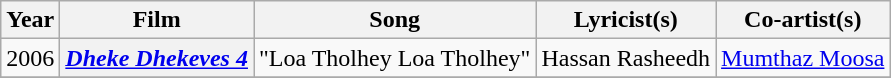<table class="wikitable plainrowheaders">
<tr>
<th scope="col">Year</th>
<th scope="col">Film</th>
<th scope="col">Song</th>
<th scope="col">Lyricist(s)</th>
<th scope="col">Co-artist(s)</th>
</tr>
<tr>
<td>2006</td>
<th scope="row"><em><a href='#'>Dheke Dhekeves 4</a></em></th>
<td>"Loa Tholhey Loa Tholhey"</td>
<td>Hassan Rasheedh</td>
<td><a href='#'>Mumthaz Moosa</a></td>
</tr>
<tr>
</tr>
</table>
